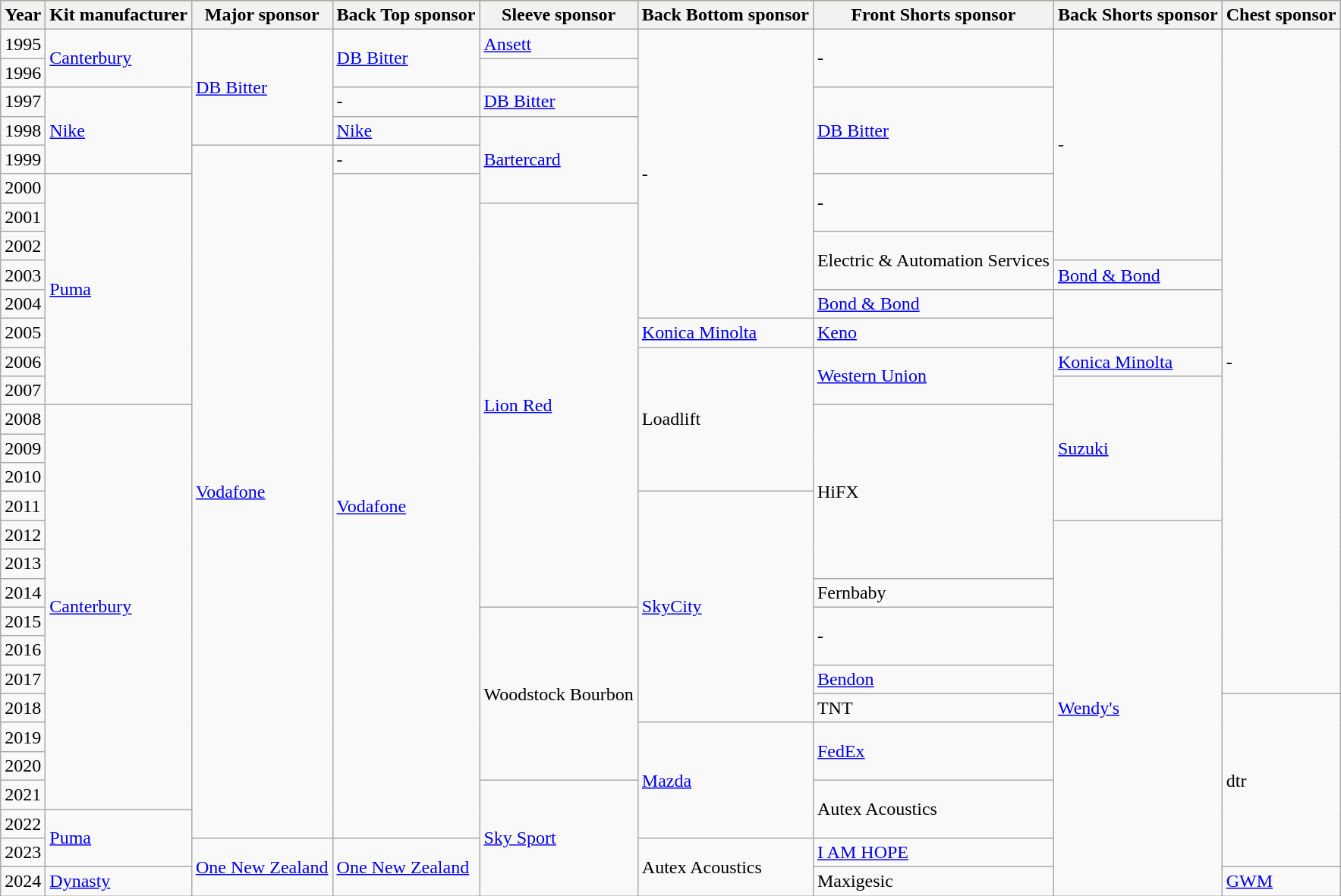<table class="wikitable">
<tr style="background:#bdb76b;">
<th>Year</th>
<th>Kit manufacturer</th>
<th>Major sponsor</th>
<th>Back Top sponsor</th>
<th>Sleeve sponsor</th>
<th>Back Bottom sponsor</th>
<th>Front Shorts sponsor</th>
<th>Back Shorts sponsor</th>
<th>Chest sponsor</th>
</tr>
<tr>
<td>1995</td>
<td rowspan="2"><a href='#'>Canterbury</a></td>
<td rowspan="4"><a href='#'>DB Bitter</a></td>
<td rowspan="2"><a href='#'>DB Bitter</a></td>
<td><a href='#'>Ansett</a></td>
<td rowspan="10">-</td>
<td Rowspan="2">-</td>
<td rowspan="8">-</td>
<td rowspan="23">-</td>
</tr>
<tr>
<td>1996</td>
<td></td>
</tr>
<tr>
<td>1997</td>
<td rowspan="3"><a href='#'>Nike</a></td>
<td>-</td>
<td><a href='#'>DB Bitter</a></td>
<td rowspan="3"><a href='#'>DB Bitter</a></td>
</tr>
<tr>
<td>1998</td>
<td><a href='#'>Nike</a></td>
<td rowspan="3"><a href='#'>Bartercard</a></td>
</tr>
<tr>
<td>1999</td>
<td rowspan="24"><a href='#'>Vodafone</a></td>
<td>-</td>
</tr>
<tr>
<td>2000</td>
<td rowspan="8"><a href='#'>Puma</a></td>
<td rowspan="23"><a href='#'>Vodafone</a></td>
<td rowspan="2">-</td>
</tr>
<tr>
<td>2001</td>
<td rowspan="14"><a href='#'>Lion Red</a></td>
</tr>
<tr>
<td>2002</td>
<td rowspan="2">Electric & Automation Services</td>
</tr>
<tr>
<td>2003</td>
<td><a href='#'>Bond & Bond</a></td>
</tr>
<tr>
<td>2004</td>
<td><a href='#'>Bond & Bond</a></td>
</tr>
<tr>
<td>2005</td>
<td><a href='#'>Konica Minolta</a></td>
<td><a href='#'>Keno</a></td>
</tr>
<tr>
<td>2006</td>
<td rowspan="5">Loadlift</td>
<td rowspan="2"><a href='#'>Western Union</a></td>
<td><a href='#'>Konica Minolta</a></td>
</tr>
<tr>
<td>2007</td>
<td rowspan="5"><a href='#'>Suzuki</a></td>
</tr>
<tr>
<td>2008</td>
<td rowspan="14"><a href='#'>Canterbury</a></td>
<td rowspan="6">HiFX</td>
</tr>
<tr>
<td>2009</td>
</tr>
<tr>
<td>2010</td>
</tr>
<tr>
<td>2011</td>
<td rowspan="8"><a href='#'>SkyCity</a></td>
</tr>
<tr>
<td>2012</td>
<td rowspan="13"><a href='#'>Wendy's</a></td>
</tr>
<tr>
<td>2013</td>
</tr>
<tr>
<td>2014</td>
<td>Fernbaby</td>
</tr>
<tr>
<td>2015</td>
<td rowspan="6">Woodstock Bourbon</td>
<td rowspan="2">-</td>
</tr>
<tr>
<td>2016</td>
</tr>
<tr>
<td>2017</td>
<td><a href='#'>Bendon</a></td>
</tr>
<tr>
<td>2018</td>
<td>TNT</td>
<td rowspan="6">dtr</td>
</tr>
<tr>
<td>2019</td>
<td rowspan="4"><a href='#'>Mazda</a></td>
<td rowspan="2"><a href='#'>FedEx</a></td>
</tr>
<tr>
<td>2020</td>
</tr>
<tr>
<td>2021</td>
<td rowspan="4"><a href='#'>Sky Sport</a></td>
<td rowspan="2">Autex Acoustics</td>
</tr>
<tr>
<td>2022</td>
<td rowspan="2"><a href='#'>Puma</a></td>
</tr>
<tr>
<td>2023</td>
<td rowspan="2"><a href='#'>One New Zealand</a></td>
<td rowspan="2"><a href='#'>One New Zealand</a></td>
<td rowspan="2">Autex Acoustics</td>
<td rowspan="1"><a href='#'>I AM HOPE</a></td>
</tr>
<tr>
<td>2024</td>
<td><a href='#'> Dynasty</a></td>
<td>Maxigesic</td>
<td><a href='#'>GWM</a></td>
</tr>
</table>
